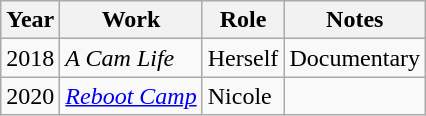<table class="wikitable">
<tr>
<th>Year</th>
<th>Work</th>
<th>Role</th>
<th>Notes</th>
</tr>
<tr>
<td>2018</td>
<td><em>A Cam Life</em></td>
<td>Herself</td>
<td>Documentary</td>
</tr>
<tr>
<td>2020</td>
<td><em><a href='#'>Reboot Camp</a></em></td>
<td>Nicole</td>
<td></td>
</tr>
</table>
